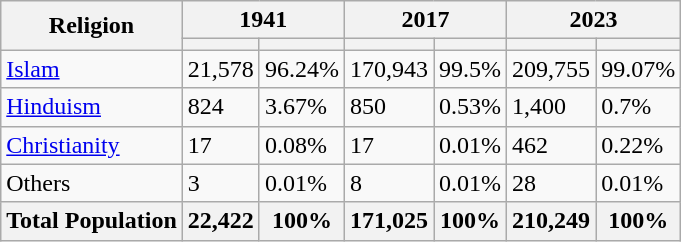<table class="wikitable sortable">
<tr>
<th rowspan="2">Religion</th>
<th colspan="2">1941</th>
<th colspan="2">2017</th>
<th colspan="2">2023</th>
</tr>
<tr>
<th></th>
<th></th>
<th></th>
<th></th>
<th></th>
<th></th>
</tr>
<tr>
<td><a href='#'>Islam</a> </td>
<td>21,578</td>
<td>96.24%</td>
<td>170,943</td>
<td>99.5%</td>
<td>209,755</td>
<td>99.07%</td>
</tr>
<tr>
<td><a href='#'>Hinduism</a> </td>
<td>824</td>
<td>3.67%</td>
<td>850</td>
<td>0.53%</td>
<td>1,400</td>
<td>0.7%</td>
</tr>
<tr>
<td><a href='#'>Christianity</a> </td>
<td>17</td>
<td>0.08%</td>
<td>17</td>
<td>0.01%</td>
<td>462</td>
<td>0.22%</td>
</tr>
<tr>
<td>Others</td>
<td>3</td>
<td>0.01%</td>
<td>8</td>
<td>0.01%</td>
<td>28</td>
<td>0.01%</td>
</tr>
<tr>
<th>Total Population</th>
<th>22,422</th>
<th>100%</th>
<th>171,025</th>
<th>100%</th>
<th>210,249</th>
<th>100%</th>
</tr>
</table>
